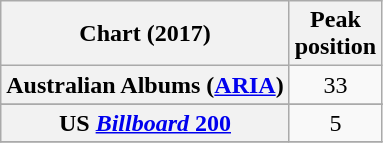<table class="wikitable sortable plainrowheaders" style="text-align:center">
<tr>
<th scope="col">Chart (2017)</th>
<th scope="col">Peak<br> position</th>
</tr>
<tr>
<th scope="row">Australian Albums (<a href='#'>ARIA</a>)</th>
<td>33</td>
</tr>
<tr>
</tr>
<tr>
</tr>
<tr>
</tr>
<tr>
<th scope="row">US <a href='#'><em>Billboard</em> 200</a></th>
<td>5</td>
</tr>
<tr>
</tr>
</table>
